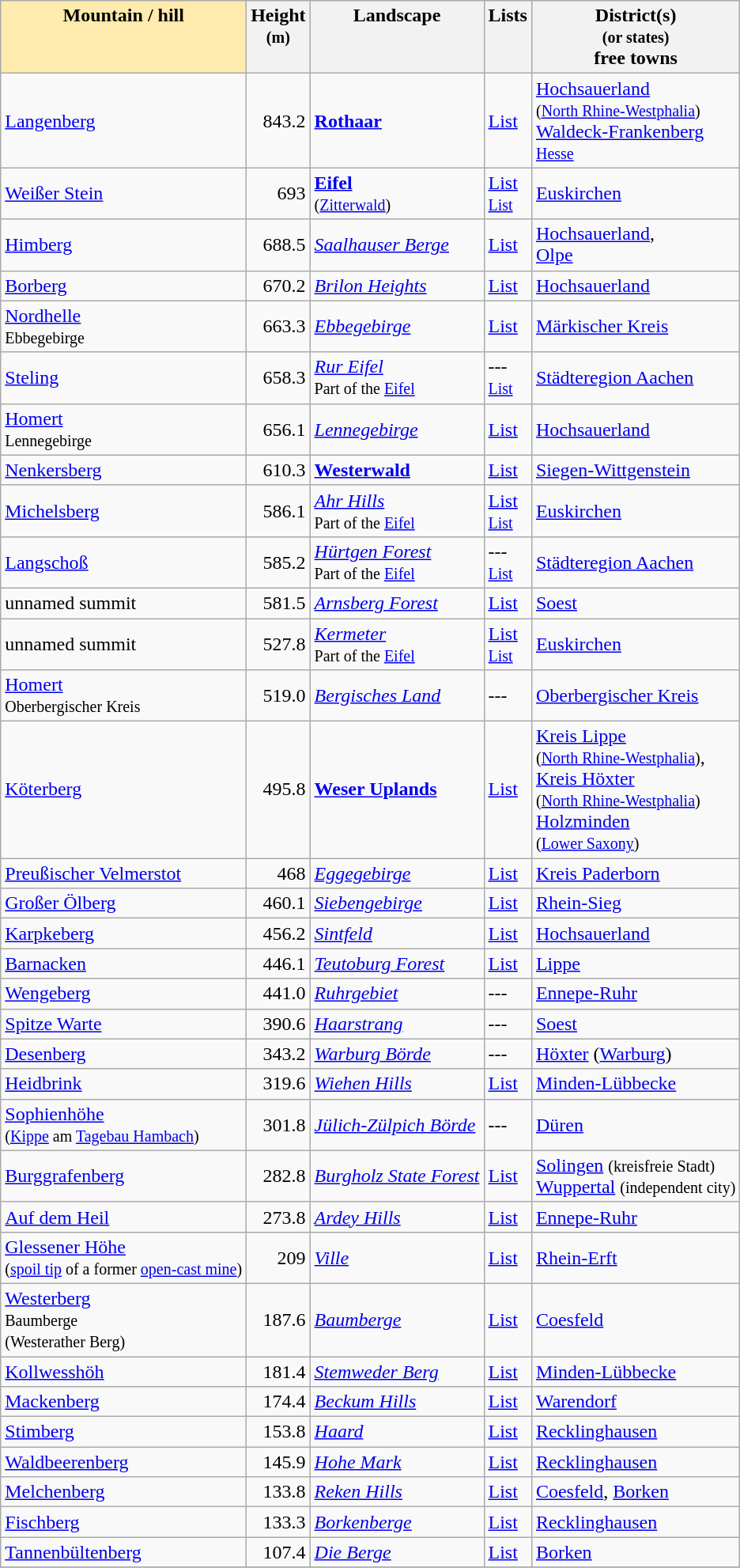<table class="wikitable sortable">
<tr style="background-color:#E0E0E0">
<th style="background-color:#FFEBAD">Mountain / hill<br><br><br></th>
<th>Height<br><small>(m)</small><br><br></th>
<th>Landscape<br><br><br></th>
<th class="unsortable">Lists<br><br><br> </th>
<th>District(s) <br><small>(or states)</small><br>free towns<br></th>
</tr>
<tr>
<td><a href='#'>Langenberg</a></td>
<td align="right">843.2</td>
<td><strong><a href='#'>Rothaar</a></strong></td>
<td><a href='#'>List</a> </td>
<td><a href='#'>Hochsauerland</a><br><small>(<a href='#'>North Rhine-Westphalia</a>)</small><br><a href='#'>Waldeck-Frankenberg</a><br><small><a href='#'>Hesse</a></small></td>
</tr>
<tr>
<td><a href='#'>Weißer Stein</a></td>
<td align="right">693</td>
<td><strong><a href='#'>Eifel</a></strong><br><small>(<a href='#'>Zitterwald</a>)</small></td>
<td><a href='#'>List</a><br><small><a href='#'>List</a></small> </td>
<td><a href='#'>Euskirchen</a></td>
</tr>
<tr>
<td><a href='#'>Himberg</a></td>
<td align="right">688.5</td>
<td><em><a href='#'>Saalhauser Berge</a></em></td>
<td><a href='#'>List</a> </td>
<td><a href='#'>Hochsauerland</a>,<br><a href='#'>Olpe</a></td>
</tr>
<tr>
<td><a href='#'>Borberg</a></td>
<td align="right">670.2</td>
<td><em><a href='#'>Brilon Heights</a></em></td>
<td><a href='#'>List</a> </td>
<td><a href='#'>Hochsauerland</a></td>
</tr>
<tr>
<td><a href='#'>Nordhelle</a><br><small>Ebbegebirge</small></td>
<td align="right">663.3</td>
<td><em><a href='#'>Ebbegebirge</a></em></td>
<td><a href='#'>List</a> </td>
<td><a href='#'>Märkischer Kreis</a></td>
</tr>
<tr>
<td><a href='#'>Steling</a></td>
<td align="right">658.3</td>
<td><em><a href='#'>Rur Eifel</a></em><br><small>Part of the <a href='#'>Eifel</a></small></td>
<td>---<br><small><a href='#'>List</a></small></td>
<td><a href='#'>Städteregion Aachen</a></td>
</tr>
<tr>
<td><a href='#'>Homert</a><br><small>Lennegebirge</small></td>
<td align="right">656.1</td>
<td><em><a href='#'>Lennegebirge</a></em></td>
<td><a href='#'>List</a> </td>
<td><a href='#'>Hochsauerland</a></td>
</tr>
<tr>
<td><a href='#'>Nenkersberg</a></td>
<td align="right">610.3</td>
<td><strong><a href='#'>Westerwald</a></strong></td>
<td><a href='#'>List</a> </td>
<td><a href='#'>Siegen-Wittgenstein</a></td>
</tr>
<tr>
<td><a href='#'>Michelsberg</a></td>
<td align="right">586.1</td>
<td><em><a href='#'>Ahr Hills</a></em><br><small>Part of the <a href='#'>Eifel</a></small></td>
<td><a href='#'>List</a><br><small><a href='#'>List</a></small> </td>
<td><a href='#'>Euskirchen</a></td>
</tr>
<tr>
<td><a href='#'>Langschoß</a></td>
<td align="right">585.2</td>
<td><em><a href='#'>Hürtgen Forest</a></em><br><small>Part of the <a href='#'>Eifel</a></small></td>
<td>--- <br><small><a href='#'>List</a></small> </td>
<td><a href='#'>Städteregion Aachen</a></td>
</tr>
<tr>
<td>unnamed summit</td>
<td align="right">581.5</td>
<td><em><a href='#'>Arnsberg Forest</a></em></td>
<td><a href='#'>List</a> </td>
<td><a href='#'>Soest</a></td>
</tr>
<tr>
<td>unnamed summit</td>
<td align="right">527.8</td>
<td><em><a href='#'>Kermeter</a></em><br><small>Part of the <a href='#'>Eifel</a></small></td>
<td><a href='#'>List</a><br><small><a href='#'>List</a></small> </td>
<td><a href='#'>Euskirchen</a></td>
</tr>
<tr>
<td><a href='#'>Homert</a><br><small>Oberbergischer Kreis</small></td>
<td align="right">519.0</td>
<td><em><a href='#'>Bergisches Land</a></em></td>
<td>--- </td>
<td><a href='#'>Oberbergischer Kreis</a></td>
</tr>
<tr>
<td><a href='#'>Köterberg</a></td>
<td align="right">495.8</td>
<td><strong><a href='#'>Weser Uplands</a></strong></td>
<td><a href='#'>List</a> </td>
<td><a href='#'>Kreis Lippe</a><br><small>(<a href='#'>North Rhine-Westphalia</a>)</small>, <br><a href='#'>Kreis Höxter</a><br><small>(<a href='#'>North Rhine-Westphalia</a>)</small><br><a href='#'>Holzminden</a><br><small>(<a href='#'>Lower Saxony</a>)</small></td>
</tr>
<tr>
<td><a href='#'>Preußischer Velmerstot</a></td>
<td align="right">468</td>
<td><em><a href='#'>Eggegebirge</a></em></td>
<td><a href='#'>List</a> </td>
<td><a href='#'>Kreis Paderborn</a></td>
</tr>
<tr>
<td><a href='#'>Großer Ölberg</a></td>
<td align="right">460.1</td>
<td><em><a href='#'>Siebengebirge</a></em></td>
<td><a href='#'>List</a> </td>
<td><a href='#'>Rhein-Sieg</a></td>
</tr>
<tr>
<td><a href='#'>Karpkeberg</a></td>
<td align="right">456.2</td>
<td><em><a href='#'>Sintfeld</a></em></td>
<td><a href='#'>List</a> </td>
<td><a href='#'>Hochsauerland</a></td>
</tr>
<tr>
<td><a href='#'>Barnacken</a></td>
<td align="right">446.1</td>
<td><em><a href='#'>Teutoburg Forest</a></em></td>
<td><a href='#'>List</a> </td>
<td><a href='#'>Lippe</a></td>
</tr>
<tr>
<td><a href='#'>Wengeberg</a></td>
<td align="right">441.0</td>
<td><em><a href='#'>Ruhrgebiet</a></em></td>
<td>--- </td>
<td><a href='#'>Ennepe-Ruhr</a></td>
</tr>
<tr>
<td><a href='#'>Spitze Warte</a></td>
<td align="right">390.6</td>
<td><em><a href='#'>Haarstrang</a></em></td>
<td>--- </td>
<td><a href='#'>Soest</a></td>
</tr>
<tr>
<td><a href='#'>Desenberg</a></td>
<td align="right">343.2</td>
<td><em><a href='#'>Warburg Börde</a></em></td>
<td>--- </td>
<td><a href='#'>Höxter</a> (<a href='#'>Warburg</a>)</td>
</tr>
<tr>
<td><a href='#'>Heidbrink</a></td>
<td align="right">319.6</td>
<td><em><a href='#'>Wiehen Hills</a></em></td>
<td><a href='#'>List</a> </td>
<td><a href='#'>Minden-Lübbecke</a></td>
</tr>
<tr>
<td><a href='#'>Sophienhöhe</a><br><small>(<a href='#'>Kippe</a> am <a href='#'>Tagebau Hambach</a>)</small></td>
<td align="right">301.8</td>
<td><em><a href='#'>Jülich-Zülpich Börde</a></em></td>
<td>--- </td>
<td><a href='#'>Düren</a></td>
</tr>
<tr>
<td><a href='#'>Burggrafenberg</a></td>
<td align="right">282.8</td>
<td><em><a href='#'>Burgholz State Forest</a></em></td>
<td><a href='#'>List</a> </td>
<td><a href='#'>Solingen</a> <small>(kreisfreie Stadt)</small><br><a href='#'>Wuppertal</a> <small>(independent city)</small></td>
</tr>
<tr>
<td><a href='#'>Auf dem Heil</a></td>
<td align="right">273.8</td>
<td><em><a href='#'>Ardey Hills</a></em></td>
<td><a href='#'>List</a> </td>
<td><a href='#'>Ennepe-Ruhr</a></td>
</tr>
<tr>
<td><a href='#'>Glessener Höhe</a><br><small>(<a href='#'>spoil tip</a> of a former <a href='#'>open-cast mine</a>)</small></td>
<td align="right">209</td>
<td><em><a href='#'>Ville</a></em></td>
<td><a href='#'>List</a> </td>
<td><a href='#'>Rhein-Erft</a></td>
</tr>
<tr>
<td><a href='#'>Westerberg</a><br><small>Baumberge<br>(Westerather Berg)</small></td>
<td align="right">187.6</td>
<td><em><a href='#'>Baumberge</a></em></td>
<td><a href='#'>List</a> </td>
<td><a href='#'>Coesfeld</a></td>
</tr>
<tr>
<td><a href='#'>Kollwesshöh</a></td>
<td align="right">181.4</td>
<td><em><a href='#'>Stemweder Berg</a></em></td>
<td><a href='#'>List</a> </td>
<td><a href='#'>Minden-Lübbecke</a></td>
</tr>
<tr>
<td><a href='#'>Mackenberg</a></td>
<td align="right">174.4</td>
<td><em><a href='#'>Beckum Hills</a></em></td>
<td><a href='#'>List</a> </td>
<td><a href='#'>Warendorf</a></td>
</tr>
<tr>
<td><a href='#'>Stimberg</a></td>
<td align="right">153.8</td>
<td><em><a href='#'>Haard</a></em></td>
<td><a href='#'>List</a> </td>
<td><a href='#'>Recklinghausen</a></td>
</tr>
<tr>
<td><a href='#'>Waldbeerenberg</a></td>
<td align="right">145.9</td>
<td><em><a href='#'>Hohe Mark</a></em></td>
<td><a href='#'>List</a> </td>
<td><a href='#'>Recklinghausen</a></td>
</tr>
<tr>
<td><a href='#'>Melchenberg</a></td>
<td align="right">133.8</td>
<td><em><a href='#'>Reken Hills</a></em></td>
<td><a href='#'>List</a> </td>
<td><a href='#'>Coesfeld</a>, <a href='#'>Borken</a></td>
</tr>
<tr>
<td><a href='#'>Fischberg</a></td>
<td align="right">133.3</td>
<td><em><a href='#'>Borkenberge</a></em></td>
<td><a href='#'>List</a> </td>
<td><a href='#'>Recklinghausen</a></td>
</tr>
<tr>
<td><a href='#'>Tannenbültenberg</a></td>
<td align="right">107.4</td>
<td><em><a href='#'>Die Berge</a></em></td>
<td><a href='#'>List</a> </td>
<td><a href='#'>Borken</a></td>
</tr>
<tr>
</tr>
</table>
